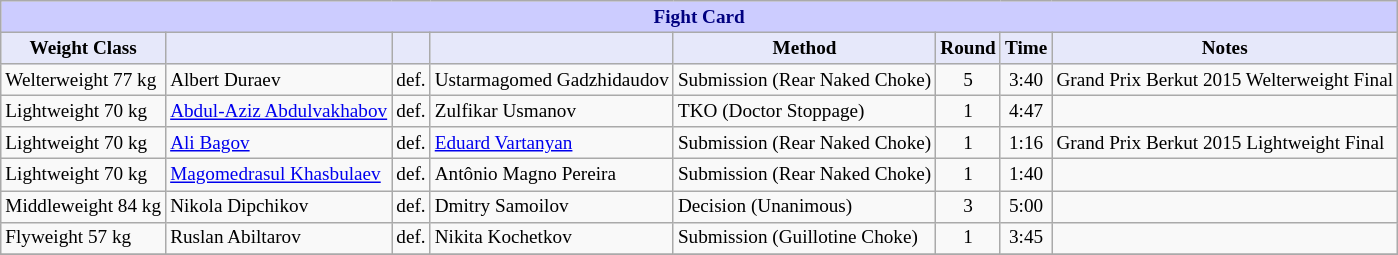<table class="wikitable" style="font-size: 80%;">
<tr>
<th colspan="8" style="background-color: #ccf; color: #000080; text-align: center;"><strong>Fight Card</strong></th>
</tr>
<tr>
<th colspan="1" style="background-color: #E6E8FA; color: #000000; text-align: center;">Weight Class</th>
<th colspan="1" style="background-color: #E6E8FA; color: #000000; text-align: center;"></th>
<th colspan="1" style="background-color: #E6E8FA; color: #000000; text-align: center;"></th>
<th colspan="1" style="background-color: #E6E8FA; color: #000000; text-align: center;"></th>
<th colspan="1" style="background-color: #E6E8FA; color: #000000; text-align: center;">Method</th>
<th colspan="1" style="background-color: #E6E8FA; color: #000000; text-align: center;">Round</th>
<th colspan="1" style="background-color: #E6E8FA; color: #000000; text-align: center;">Time</th>
<th colspan="1" style="background-color: #E6E8FA; color: #000000; text-align: center;">Notes</th>
</tr>
<tr>
<td>Welterweight 77 kg</td>
<td> Albert Duraev</td>
<td>def.</td>
<td> Ustarmagomed Gadzhidaudov</td>
<td>Submission (Rear Naked Choke)</td>
<td align=center>5</td>
<td align=center>3:40</td>
<td>Grand Prix Berkut 2015 Welterweight Final</td>
</tr>
<tr>
<td>Lightweight 70 kg</td>
<td> <a href='#'>Abdul-Aziz Abdulvakhabov</a></td>
<td>def.</td>
<td> Zulfikar Usmanov</td>
<td>TKO (Doctor Stoppage)</td>
<td align=center>1</td>
<td align=center>4:47</td>
<td></td>
</tr>
<tr>
<td>Lightweight 70 kg</td>
<td> <a href='#'>Ali Bagov</a></td>
<td>def.</td>
<td> <a href='#'>Eduard Vartanyan</a></td>
<td>Submission (Rear Naked Choke)</td>
<td align=center>1</td>
<td align=center>1:16</td>
<td>Grand Prix Berkut 2015 Lightweight Final</td>
</tr>
<tr>
<td>Lightweight 70 kg</td>
<td> <a href='#'>Magomedrasul Khasbulaev</a></td>
<td>def.</td>
<td> Antônio Magno Pereira</td>
<td>Submission (Rear Naked Choke)</td>
<td align=center>1</td>
<td align=center>1:40</td>
<td></td>
</tr>
<tr>
<td>Middleweight 84 kg</td>
<td> Nikola Dipchikov</td>
<td>def.</td>
<td> Dmitry Samoilov</td>
<td>Decision (Unanimous)</td>
<td align=center>3</td>
<td align=center>5:00</td>
<td></td>
</tr>
<tr>
<td>Flyweight 57 kg</td>
<td> Ruslan Abiltarov</td>
<td>def.</td>
<td> Nikita Kochetkov</td>
<td>Submission (Guillotine Choke)</td>
<td align=center>1</td>
<td align=center>3:45</td>
<td></td>
</tr>
<tr>
</tr>
</table>
